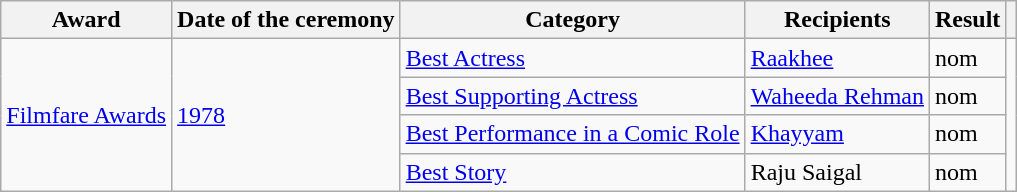<table class="wikitable plainrowheaders sortable">
<tr>
<th scope="col">Award</th>
<th scope="col">Date of the ceremony</th>
<th scope="col">Category</th>
<th scope="col">Recipients</th>
<th scope="col">Result</th>
<th scope="col" class="unsortable"></th>
</tr>
<tr>
<td rowspan="4"><a href='#'>Filmfare Awards</a></td>
<td rowspan="4"><a href='#'>1978</a></td>
<td><a href='#'>Best Actress</a></td>
<td><a href='#'>Raakhee</a></td>
<td>nom</td>
<td rowspan="4"></td>
</tr>
<tr>
<td><a href='#'>Best Supporting Actress</a></td>
<td><a href='#'>Waheeda Rehman</a></td>
<td>nom</td>
</tr>
<tr>
<td><a href='#'>Best Performance in a Comic Role</a></td>
<td><a href='#'>Khayyam</a></td>
<td>nom</td>
</tr>
<tr>
<td><a href='#'>Best Story</a></td>
<td>Raju Saigal</td>
<td>nom</td>
</tr>
</table>
